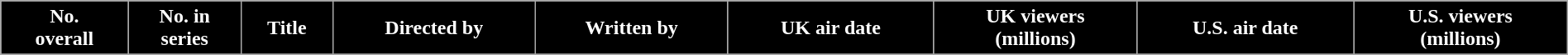<table class="wikitable plainrowheaders" style="width:100%;">
<tr style="color:white">
<th style="background:#000;">No.<br>overall</th>
<th style="background:#000;">No. in<br>series</th>
<th style="background:#000;">Title</th>
<th style="background:#000;">Directed by</th>
<th style="background:#000;">Written by</th>
<th style="background:#000;">UK air date</th>
<th style="background:#000;">UK viewers<br>(millions)</th>
<th style="background:#000;">U.S. air date</th>
<th style="background:#000;">U.S. viewers<br>(millions)</th>
</tr>
<tr>
</tr>
</table>
